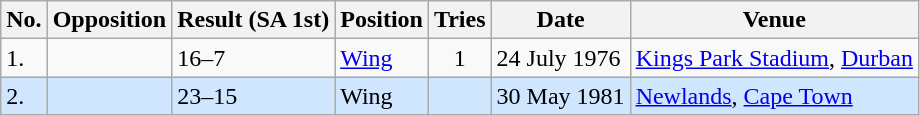<table class="wikitable">
<tr>
<th>No.</th>
<th>Opposition</th>
<th>Result (SA 1st)</th>
<th>Position</th>
<th>Tries</th>
<th>Date</th>
<th>Venue</th>
</tr>
<tr>
<td>1.</td>
<td></td>
<td>16–7</td>
<td><a href='#'>Wing</a></td>
<td align="center">1</td>
<td>24 July 1976</td>
<td><a href='#'>Kings Park Stadium</a>, <a href='#'>Durban</a></td>
</tr>
<tr style="background: #D0E6FF;">
<td>2.</td>
<td></td>
<td>23–15</td>
<td>Wing</td>
<td></td>
<td>30 May 1981</td>
<td><a href='#'>Newlands</a>, <a href='#'>Cape Town</a></td>
</tr>
</table>
